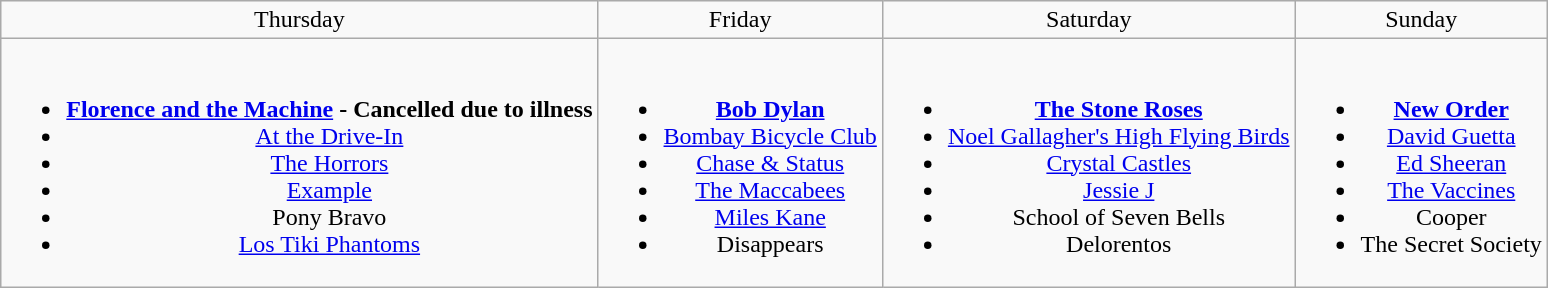<table class="wikitable plainrowheaders" style="text-align:center;" border="1">
<tr>
<td>Thursday</td>
<td>Friday</td>
<td>Saturday</td>
<td>Sunday</td>
</tr>
<tr>
<td><br><ul><li><strong><a href='#'>Florence and the Machine</a> - Cancelled due to illness</strong></li><li><a href='#'>At the Drive-In</a></li><li><a href='#'>The Horrors</a></li><li><a href='#'>Example</a></li><li>Pony Bravo</li><li><a href='#'>Los Tiki Phantoms</a></li></ul></td>
<td><br><ul><li><strong><a href='#'>Bob Dylan</a></strong></li><li><a href='#'>Bombay Bicycle Club</a></li><li><a href='#'>Chase & Status</a></li><li><a href='#'>The Maccabees</a></li><li><a href='#'>Miles Kane</a></li><li>Disappears</li></ul></td>
<td><br><ul><li><strong><a href='#'>The Stone Roses</a></strong></li><li><a href='#'>Noel Gallagher's High Flying Birds</a></li><li><a href='#'>Crystal Castles</a></li><li><a href='#'>Jessie J</a></li><li>School of Seven Bells</li><li>Delorentos</li></ul></td>
<td><br><ul><li><strong><a href='#'>New Order</a></strong></li><li><a href='#'>David Guetta</a></li><li><a href='#'>Ed Sheeran</a></li><li><a href='#'>The Vaccines</a></li><li>Cooper</li><li>The Secret Society</li></ul></td>
</tr>
</table>
